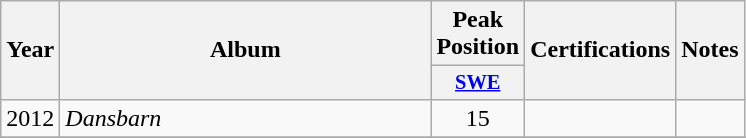<table class="wikitable plainrowheaders" style="text-align:center;" border="1">
<tr>
<th scope="col" rowspan="2">Year</th>
<th scope="col" rowspan="2" style="width:15em;">Album</th>
<th scope="col" colspan="1">Peak Position</th>
<th scope="col" rowspan="2">Certifications</th>
<th scope="col" rowspan="2">Notes</th>
</tr>
<tr>
<th scope="col" style="width:3em;font-size:85%;"><a href='#'>SWE</a><br></th>
</tr>
<tr>
<td>2012</td>
<td style="text-align:left;"><em>Dansbarn</em></td>
<td>15</td>
<td style="text-align:left;"></td>
<td style="text-align:left;"></td>
</tr>
<tr>
</tr>
</table>
